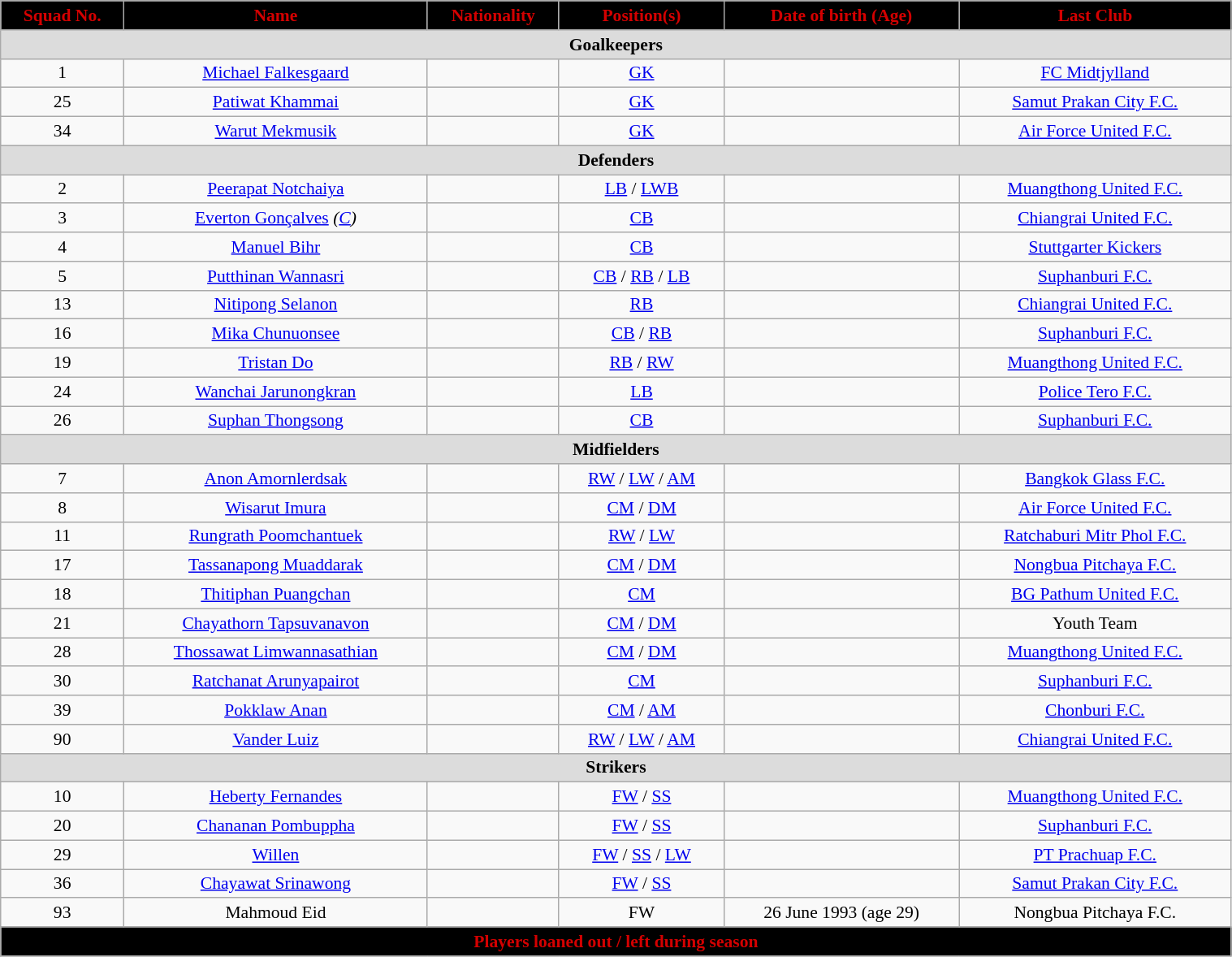<table class="wikitable" style="text-align:center; font-size:90%; width:80%;">
<tr>
<th style="background:#000000; color:#d30000; text-align:center;">Squad No.</th>
<th style="background:#000000; color:#d30000; text-align:center;">Name</th>
<th style="background:#000000; color:#d30000; text-align:center;">Nationality</th>
<th style="background:#000000; color:#d30000; text-align:center;">Position(s)</th>
<th style="background:#000000; color:#d30000; text-align:center;">Date of birth (Age)</th>
<th style="background:#000000; color:#d30000; text-align:center;">Last Club</th>
</tr>
<tr>
<th colspan="6" style="background:#DCDCDC; text-align:center;">Goalkeepers</th>
</tr>
<tr>
<td>1</td>
<td><a href='#'>Michael Falkesgaard</a></td>
<td></td>
<td><a href='#'>GK</a></td>
<td></td>
<td> <a href='#'>FC Midtjylland</a></td>
</tr>
<tr>
<td>25</td>
<td><a href='#'>Patiwat Khammai</a></td>
<td></td>
<td><a href='#'>GK</a></td>
<td></td>
<td> <a href='#'>Samut Prakan City F.C.</a></td>
</tr>
<tr>
<td>34</td>
<td><a href='#'>Warut Mekmusik</a></td>
<td></td>
<td><a href='#'>GK</a></td>
<td></td>
<td> <a href='#'>Air Force United F.C.</a></td>
</tr>
<tr>
<th colspan="6" style="background:#DCDCDC; text-align:center;">Defenders</th>
</tr>
<tr>
<td>2</td>
<td><a href='#'>Peerapat Notchaiya</a></td>
<td></td>
<td><a href='#'>LB</a> / <a href='#'>LWB</a></td>
<td></td>
<td> <a href='#'>Muangthong United F.C.</a></td>
</tr>
<tr>
<td>3</td>
<td><a href='#'>Everton Gonçalves</a> <em>(<a href='#'>C</a>)</em></td>
<td></td>
<td><a href='#'>CB</a></td>
<td></td>
<td> <a href='#'>Chiangrai United F.C.</a></td>
</tr>
<tr>
<td>4</td>
<td><a href='#'>Manuel Bihr</a></td>
<td></td>
<td><a href='#'>CB</a></td>
<td></td>
<td> <a href='#'>Stuttgarter Kickers</a></td>
</tr>
<tr>
<td>5</td>
<td><a href='#'>Putthinan Wannasri</a></td>
<td></td>
<td><a href='#'>CB</a> / <a href='#'>RB</a> / <a href='#'>LB</a></td>
<td></td>
<td> <a href='#'>Suphanburi F.C.</a></td>
</tr>
<tr>
<td>13</td>
<td><a href='#'>Nitipong Selanon</a></td>
<td></td>
<td><a href='#'>RB</a></td>
<td></td>
<td> <a href='#'>Chiangrai United F.C.</a></td>
</tr>
<tr>
<td>16</td>
<td><a href='#'>Mika Chunuonsee</a></td>
<td></td>
<td><a href='#'>CB</a> / <a href='#'>RB</a></td>
<td></td>
<td> <a href='#'>Suphanburi F.C.</a></td>
</tr>
<tr>
<td>19</td>
<td><a href='#'>Tristan Do</a></td>
<td></td>
<td><a href='#'>RB</a> / <a href='#'>RW</a></td>
<td></td>
<td> <a href='#'>Muangthong United F.C.</a></td>
</tr>
<tr>
<td>24</td>
<td><a href='#'>Wanchai Jarunongkran</a></td>
<td></td>
<td><a href='#'>LB</a></td>
<td></td>
<td> <a href='#'>Police Tero F.C.</a></td>
</tr>
<tr>
<td>26</td>
<td><a href='#'>Suphan Thongsong</a></td>
<td></td>
<td><a href='#'>CB</a></td>
<td></td>
<td> <a href='#'>Suphanburi F.C.</a></td>
</tr>
<tr>
<th colspan="6" style="background:#DCDCDC; text-align:center;">Midfielders</th>
</tr>
<tr>
<td>7</td>
<td><a href='#'>Anon Amornlerdsak</a></td>
<td></td>
<td><a href='#'>RW</a> / <a href='#'>LW</a> / <a href='#'>AM</a></td>
<td></td>
<td> <a href='#'>Bangkok Glass F.C.</a></td>
</tr>
<tr>
<td>8</td>
<td><a href='#'>Wisarut Imura</a></td>
<td></td>
<td><a href='#'>CM</a> / <a href='#'>DM</a></td>
<td></td>
<td> <a href='#'>Air Force United F.C.</a></td>
</tr>
<tr>
<td>11</td>
<td><a href='#'>Rungrath Poomchantuek</a></td>
<td></td>
<td><a href='#'>RW</a> / <a href='#'>LW</a></td>
<td></td>
<td> <a href='#'>Ratchaburi Mitr Phol F.C.</a></td>
</tr>
<tr>
<td>17</td>
<td><a href='#'>Tassanapong Muaddarak</a></td>
<td></td>
<td><a href='#'>CM</a> / <a href='#'>DM</a></td>
<td></td>
<td> <a href='#'>Nongbua Pitchaya F.C.</a></td>
</tr>
<tr>
<td>18</td>
<td><a href='#'>Thitiphan Puangchan</a></td>
<td></td>
<td><a href='#'>CM</a></td>
<td></td>
<td> <a href='#'>BG Pathum United F.C.</a></td>
</tr>
<tr>
<td>21</td>
<td><a href='#'>Chayathorn Tapsuvanavon</a></td>
<td></td>
<td><a href='#'>CM</a> / <a href='#'>DM</a></td>
<td></td>
<td>Youth Team</td>
</tr>
<tr>
<td>28</td>
<td><a href='#'>Thossawat Limwannasathian</a></td>
<td></td>
<td><a href='#'>CM</a> / <a href='#'>DM</a></td>
<td></td>
<td> <a href='#'>Muangthong United F.C.</a></td>
</tr>
<tr>
<td>30</td>
<td><a href='#'>Ratchanat Arunyapairot</a></td>
<td></td>
<td><a href='#'>CM</a></td>
<td></td>
<td> <a href='#'>Suphanburi F.C.</a></td>
</tr>
<tr>
<td>39</td>
<td><a href='#'>Pokklaw Anan</a></td>
<td></td>
<td><a href='#'>CM</a> / <a href='#'>AM</a></td>
<td></td>
<td> <a href='#'>Chonburi F.C.</a></td>
</tr>
<tr>
<td>90</td>
<td><a href='#'>Vander Luiz</a></td>
<td></td>
<td><a href='#'>RW</a> / <a href='#'>LW</a> / <a href='#'>AM</a></td>
<td></td>
<td> <a href='#'>Chiangrai United F.C.</a></td>
</tr>
<tr>
<th colspan="6" style="background:#DCDCDC; text-align:center;">Strikers</th>
</tr>
<tr>
<td>10</td>
<td><a href='#'>Heberty Fernandes</a></td>
<td></td>
<td><a href='#'>FW</a> / <a href='#'>SS</a></td>
<td></td>
<td> <a href='#'>Muangthong United F.C.</a></td>
</tr>
<tr>
<td>20</td>
<td><a href='#'>Chananan Pombuppha</a></td>
<td></td>
<td><a href='#'>FW</a> / <a href='#'>SS</a></td>
<td></td>
<td> <a href='#'>Suphanburi F.C.</a></td>
</tr>
<tr>
<td>29</td>
<td><a href='#'>Willen</a></td>
<td></td>
<td><a href='#'>FW</a> / <a href='#'>SS</a> / <a href='#'>LW</a></td>
<td></td>
<td> <a href='#'>PT Prachuap F.C.</a></td>
</tr>
<tr>
<td>36</td>
<td><a href='#'>Chayawat Srinawong</a></td>
<td></td>
<td><a href='#'>FW</a> / <a href='#'>SS</a></td>
<td></td>
<td> <a href='#'>Samut Prakan City F.C.</a></td>
</tr>
<tr>
<td>93</td>
<td>Mahmoud Eid</td>
<td></td>
<td>FW</td>
<td>26 June 1993 (age 29)</td>
<td> Nongbua Pitchaya F.C.</td>
</tr>
<tr>
<th colspan="8" style="background:#000000; color:#d30000; text-align:center">Players loaned out / left during season</th>
</tr>
<tr>
</tr>
</table>
